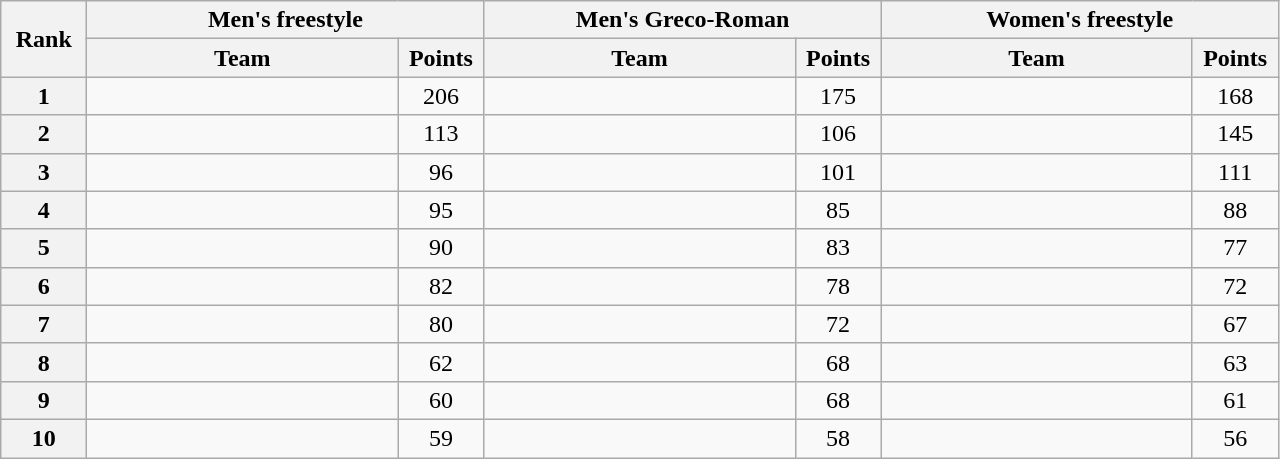<table class="wikitable" style="text-align:center;">
<tr>
<th width=50 rowspan="2">Rank</th>
<th colspan="2">Men's freestyle</th>
<th colspan="2">Men's Greco-Roman</th>
<th colspan="2">Women's freestyle</th>
</tr>
<tr>
<th width=200>Team</th>
<th width=50>Points</th>
<th width=200>Team</th>
<th width=50>Points</th>
<th width=200>Team</th>
<th width=50>Points</th>
</tr>
<tr>
<th>1</th>
<td align=left></td>
<td>206</td>
<td align=left></td>
<td>175</td>
<td align=left></td>
<td>168</td>
</tr>
<tr>
<th>2</th>
<td align=left></td>
<td>113</td>
<td align=left></td>
<td>106</td>
<td align=left></td>
<td>145</td>
</tr>
<tr>
<th>3</th>
<td align=left></td>
<td>96</td>
<td align=left></td>
<td>101</td>
<td align=left></td>
<td>111</td>
</tr>
<tr>
<th>4</th>
<td align=left></td>
<td>95</td>
<td align=left></td>
<td>85</td>
<td align=left></td>
<td>88</td>
</tr>
<tr>
<th>5</th>
<td align=left></td>
<td>90</td>
<td align=left></td>
<td>83</td>
<td align=left></td>
<td>77</td>
</tr>
<tr>
<th>6</th>
<td align=left></td>
<td>82</td>
<td align=left></td>
<td>78</td>
<td align=left></td>
<td>72</td>
</tr>
<tr>
<th>7</th>
<td align=left></td>
<td>80</td>
<td align=left></td>
<td>72</td>
<td align=left></td>
<td>67</td>
</tr>
<tr>
<th>8</th>
<td align=left></td>
<td>62</td>
<td align=left></td>
<td>68</td>
<td align=left></td>
<td>63</td>
</tr>
<tr>
<th>9</th>
<td align=left></td>
<td>60</td>
<td align=left></td>
<td>68</td>
<td align=left></td>
<td>61</td>
</tr>
<tr>
<th>10</th>
<td align=left></td>
<td>59</td>
<td align=left></td>
<td>58</td>
<td align=left></td>
<td>56</td>
</tr>
</table>
